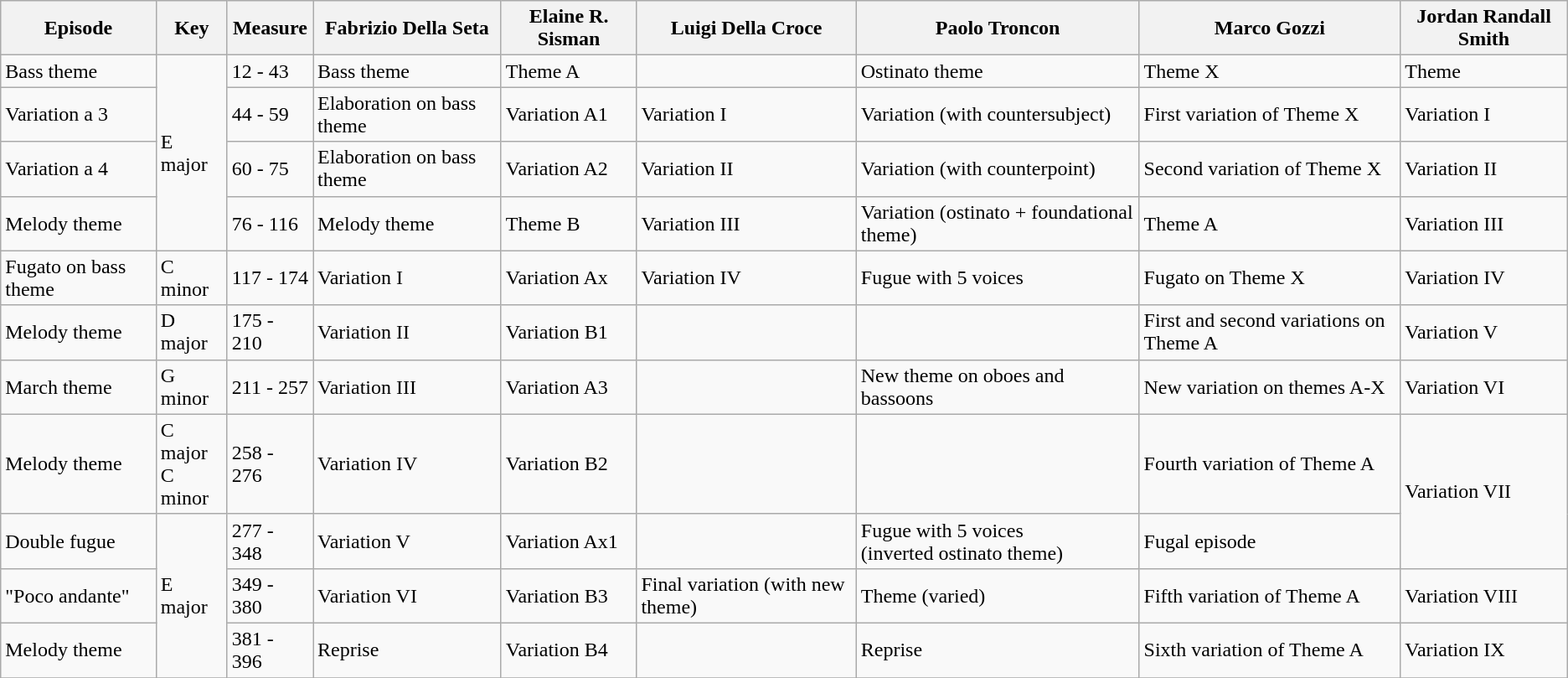<table class="wikitable">
<tr>
<th>Episode</th>
<th>Key</th>
<th>Measure</th>
<th>Fabrizio Della Seta</th>
<th>Elaine R. Sisman</th>
<th>Luigi Della Croce</th>
<th>Paolo Troncon</th>
<th>Marco Gozzi</th>
<th>Jordan Randall Smith</th>
</tr>
<tr>
<td>Bass theme</td>
<td rowspan=4>E major</td>
<td>12 - 43</td>
<td>Bass theme</td>
<td>Theme A</td>
<td></td>
<td>Ostinato theme</td>
<td>Theme X</td>
<td>Theme</td>
</tr>
<tr>
<td>Variation a 3</td>
<td>44 - 59</td>
<td>Elaboration on bass theme</td>
<td>Variation A1</td>
<td>Variation I</td>
<td>Variation (with countersubject)</td>
<td>First variation of Theme X</td>
<td>Variation I</td>
</tr>
<tr>
<td>Variation a 4</td>
<td>60 - 75</td>
<td>Elaboration on bass theme</td>
<td>Variation A2</td>
<td>Variation II</td>
<td>Variation (with counterpoint)</td>
<td>Second variation of Theme X</td>
<td>Variation II</td>
</tr>
<tr>
<td>Melody theme</td>
<td>76 - 116</td>
<td>Melody theme</td>
<td>Theme B</td>
<td>Variation III</td>
<td>Variation (ostinato + foundational theme)</td>
<td>Theme A</td>
<td>Variation III</td>
</tr>
<tr>
<td>Fugato on bass theme</td>
<td>C minor</td>
<td>117 - 174</td>
<td>Variation I</td>
<td>Variation Ax</td>
<td>Variation IV</td>
<td>Fugue with 5 voices</td>
<td>Fugato on Theme X</td>
<td>Variation IV</td>
</tr>
<tr>
<td>Melody theme</td>
<td>D major</td>
<td>175 - 210</td>
<td>Variation II</td>
<td>Variation B1</td>
<td></td>
<td></td>
<td>First and second variations on Theme A</td>
<td>Variation V</td>
</tr>
<tr>
<td>March theme</td>
<td>G minor</td>
<td>211 - 257</td>
<td>Variation III</td>
<td>Variation A3</td>
<td></td>
<td>New theme on oboes and bassoons</td>
<td>New variation on themes A-X</td>
<td>Variation VI</td>
</tr>
<tr>
<td>Melody theme</td>
<td>C major<br>C minor</td>
<td>258 - 276</td>
<td>Variation IV</td>
<td>Variation B2</td>
<td></td>
<td></td>
<td>Fourth variation of Theme A</td>
<td rowspan=2>Variation VII</td>
</tr>
<tr>
<td>Double fugue</td>
<td rowspan =3>E major</td>
<td>277 - 348</td>
<td>Variation V</td>
<td>Variation Ax1</td>
<td></td>
<td>Fugue with 5 voices<br>(inverted ostinato theme)</td>
<td>Fugal episode</td>
</tr>
<tr>
<td>"Poco andante"</td>
<td>349 - 380</td>
<td>Variation VI</td>
<td>Variation B3</td>
<td>Final variation (with new theme)</td>
<td>Theme (varied)</td>
<td>Fifth variation of Theme A</td>
<td>Variation VIII</td>
</tr>
<tr>
<td>Melody theme</td>
<td>381 - 396</td>
<td>Reprise</td>
<td>Variation B4</td>
<td></td>
<td>Reprise</td>
<td>Sixth variation of Theme A</td>
<td>Variation IX</td>
</tr>
<tr>
</tr>
</table>
